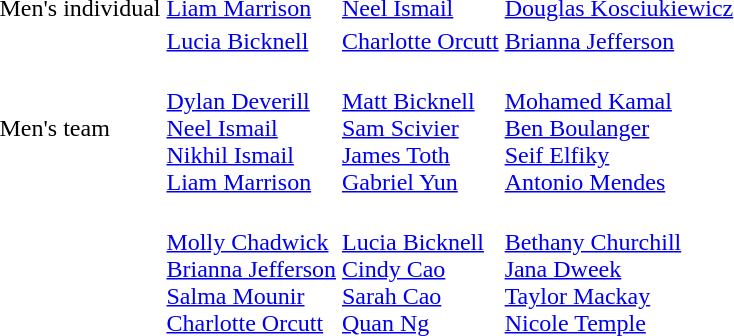<table>
<tr>
<td>Men's individual</td>
<td><a href='#'>Liam Marrison</a><br></td>
<td><a href='#'>Neel Ismail</a><br></td>
<td><a href='#'>Douglas Kosciukiewicz</a><br></td>
</tr>
<tr>
<td></td>
<td><a href='#'>Lucia Bicknell</a><br></td>
<td><a href='#'>Charlotte Orcutt</a><br></td>
<td><a href='#'>Brianna Jefferson</a><br></td>
</tr>
<tr>
<td>Men's team</td>
<td><br><a href='#'>Dylan Deverill</a><br><a href='#'>Neel Ismail</a><br><a href='#'>Nikhil Ismail</a><br><a href='#'>Liam Marrison</a></td>
<td><br><a href='#'>Matt Bicknell</a><br><a href='#'>Sam Scivier</a><br><a href='#'>James Toth</a><br><a href='#'>Gabriel Yun</a></td>
<td><br><a href='#'>Mohamed Kamal</a><br><a href='#'>Ben Boulanger</a><br><a href='#'>Seif Elfiky</a><br><a href='#'>Antonio Mendes</a></td>
</tr>
<tr>
<td></td>
<td><br><a href='#'>Molly Chadwick</a><br><a href='#'>Brianna Jefferson</a><br><a href='#'>Salma Mounir</a><br><a href='#'>Charlotte Orcutt</a></td>
<td><br><a href='#'>Lucia Bicknell</a><br><a href='#'>Cindy Cao</a><br><a href='#'>Sarah Cao</a><br><a href='#'>Quan Ng</a></td>
<td><br><a href='#'>Bethany Churchill</a><br><a href='#'>Jana Dweek</a><br><a href='#'>Taylor Mackay</a><br><a href='#'>Nicole Temple</a></td>
</tr>
</table>
